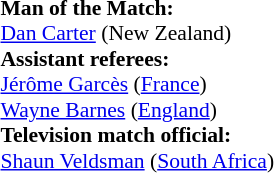<table width=100% style="font-size:90%">
<tr>
<td><br><strong>Man of the Match:</strong>
<br><a href='#'>Dan Carter</a> (New Zealand)<br><strong>Assistant referees:</strong>
<br><a href='#'>Jérôme Garcès</a> (<a href='#'>France</a>)
<br><a href='#'>Wayne Barnes</a> (<a href='#'>England</a>)
<br><strong>Television match official:</strong>
<br><a href='#'>Shaun Veldsman</a> (<a href='#'>South Africa</a>)</td>
</tr>
</table>
